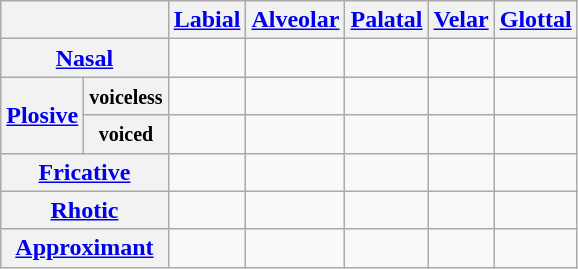<table class="wikitable" style="text-align:center">
<tr>
<th colspan="2"></th>
<th><a href='#'>Labial</a></th>
<th><a href='#'>Alveolar</a></th>
<th><a href='#'>Palatal</a></th>
<th><a href='#'>Velar</a></th>
<th><a href='#'>Glottal</a></th>
</tr>
<tr>
<th colspan="2"><a href='#'>Nasal</a></th>
<td></td>
<td></td>
<td></td>
<td></td>
<td></td>
</tr>
<tr>
<th rowspan="2"><a href='#'>Plosive</a></th>
<th><small>voiceless</small></th>
<td></td>
<td></td>
<td></td>
<td></td>
<td></td>
</tr>
<tr>
<th><small>voiced</small></th>
<td></td>
<td></td>
<td></td>
<td></td>
<td></td>
</tr>
<tr>
<th colspan="2"><a href='#'>Fricative</a></th>
<td></td>
<td></td>
<td></td>
<td></td>
<td></td>
</tr>
<tr>
<th colspan="2"><a href='#'>Rhotic</a></th>
<td></td>
<td></td>
<td></td>
<td></td>
<td></td>
</tr>
<tr>
<th colspan="2"><a href='#'>Approximant</a></th>
<td></td>
<td></td>
<td></td>
<td></td>
<td></td>
</tr>
</table>
